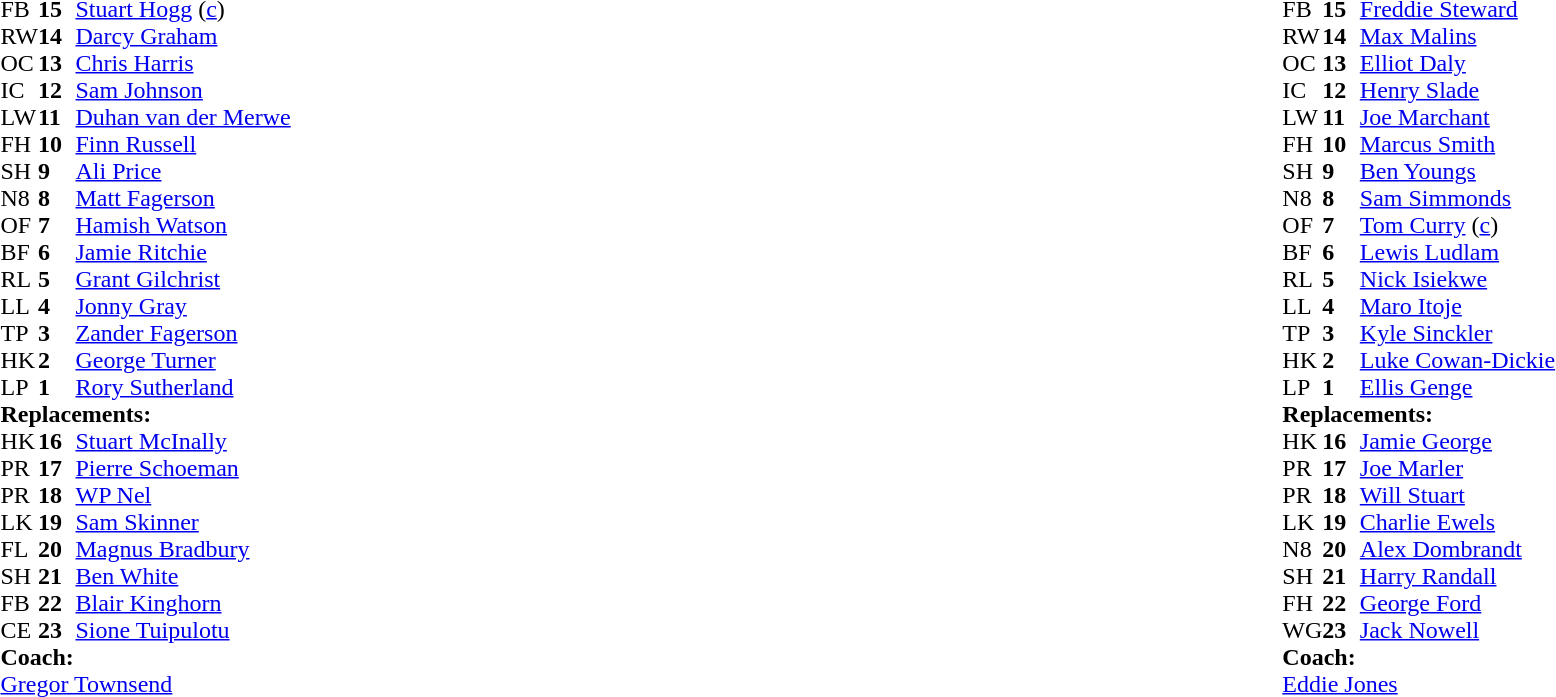<table style="width:100%">
<tr>
<td style="vertical-align:top; width:50%"><br><table cellspacing="0" cellpadding="0">
<tr>
<th width="25"></th>
<th width="25"></th>
</tr>
<tr>
<td>FB</td>
<td><strong>15</strong></td>
<td><a href='#'>Stuart Hogg</a> (<a href='#'>c</a>)</td>
</tr>
<tr>
<td>RW</td>
<td><strong>14</strong></td>
<td><a href='#'>Darcy Graham</a></td>
</tr>
<tr>
<td>OC</td>
<td><strong>13</strong></td>
<td><a href='#'>Chris Harris</a></td>
</tr>
<tr>
<td>IC</td>
<td><strong>12</strong></td>
<td><a href='#'>Sam Johnson</a></td>
<td></td>
<td></td>
</tr>
<tr>
<td>LW</td>
<td><strong>11</strong></td>
<td><a href='#'>Duhan van der Merwe</a></td>
</tr>
<tr>
<td>FH</td>
<td><strong>10</strong></td>
<td><a href='#'>Finn Russell</a></td>
</tr>
<tr>
<td>SH</td>
<td><strong>9</strong></td>
<td><a href='#'>Ali Price</a></td>
<td></td>
<td></td>
<td></td>
<td></td>
</tr>
<tr>
<td>N8</td>
<td><strong>8</strong></td>
<td><a href='#'>Matt Fagerson</a></td>
</tr>
<tr>
<td>OF</td>
<td><strong>7</strong></td>
<td><a href='#'>Hamish Watson</a></td>
</tr>
<tr>
<td>BF</td>
<td><strong>6</strong></td>
<td><a href='#'>Jamie Ritchie</a></td>
<td></td>
<td></td>
</tr>
<tr>
<td>RL</td>
<td><strong>5</strong></td>
<td><a href='#'>Grant Gilchrist</a></td>
</tr>
<tr>
<td>LL</td>
<td><strong>4</strong></td>
<td><a href='#'>Jonny Gray</a></td>
<td></td>
<td></td>
</tr>
<tr>
<td>TP</td>
<td><strong>3</strong></td>
<td><a href='#'>Zander Fagerson</a></td>
<td></td>
<td></td>
</tr>
<tr>
<td>HK</td>
<td><strong>2</strong></td>
<td><a href='#'>George Turner</a></td>
<td></td>
<td></td>
</tr>
<tr>
<td>LP</td>
<td><strong>1</strong></td>
<td><a href='#'>Rory Sutherland</a></td>
<td></td>
<td></td>
</tr>
<tr>
<td colspan="3"><strong>Replacements:</strong></td>
</tr>
<tr>
<td>HK</td>
<td><strong>16</strong></td>
<td><a href='#'>Stuart McInally</a></td>
<td></td>
<td></td>
</tr>
<tr>
<td>PR</td>
<td><strong>17</strong></td>
<td><a href='#'>Pierre Schoeman</a></td>
<td></td>
<td></td>
</tr>
<tr>
<td>PR</td>
<td><strong>18</strong></td>
<td><a href='#'>WP Nel</a></td>
<td></td>
<td></td>
</tr>
<tr>
<td>LK</td>
<td><strong>19</strong></td>
<td><a href='#'>Sam Skinner</a></td>
<td></td>
<td></td>
</tr>
<tr>
<td>FL</td>
<td><strong>20</strong></td>
<td><a href='#'>Magnus Bradbury</a></td>
<td></td>
<td></td>
</tr>
<tr>
<td>SH</td>
<td><strong>21</strong></td>
<td><a href='#'>Ben White</a></td>
<td></td>
<td></td>
<td></td>
<td></td>
</tr>
<tr>
<td>FB</td>
<td><strong>22</strong></td>
<td><a href='#'>Blair Kinghorn</a></td>
</tr>
<tr>
<td>CE</td>
<td><strong>23</strong></td>
<td><a href='#'>Sione Tuipulotu</a></td>
<td></td>
<td></td>
</tr>
<tr>
<td colspan="3"><strong>Coach:</strong></td>
</tr>
<tr>
<td colspan="3"><a href='#'>Gregor Townsend</a></td>
</tr>
</table>
</td>
<td style="vertical-align:top"></td>
<td style="vertical-align:top; width:50%"><br><table cellspacing="0" cellpadding="0" style="margin:auto">
<tr>
<th width="25"></th>
<th width="25"></th>
</tr>
<tr>
<td>FB</td>
<td><strong>15</strong></td>
<td><a href='#'>Freddie Steward</a></td>
</tr>
<tr>
<td>RW</td>
<td><strong>14</strong></td>
<td><a href='#'>Max Malins</a></td>
</tr>
<tr>
<td>OC</td>
<td><strong>13</strong></td>
<td><a href='#'>Elliot Daly</a></td>
</tr>
<tr>
<td>IC</td>
<td><strong>12</strong></td>
<td><a href='#'>Henry Slade</a></td>
</tr>
<tr>
<td>LW</td>
<td><strong>11</strong></td>
<td><a href='#'>Joe Marchant</a></td>
<td></td>
<td></td>
</tr>
<tr>
<td>FH</td>
<td><strong>10</strong></td>
<td><a href='#'>Marcus Smith</a></td>
<td></td>
<td></td>
</tr>
<tr>
<td>SH</td>
<td><strong>9</strong></td>
<td><a href='#'>Ben Youngs</a></td>
</tr>
<tr>
<td>N8</td>
<td><strong>8</strong></td>
<td><a href='#'>Sam Simmonds</a></td>
<td></td>
<td></td>
<td></td>
</tr>
<tr>
<td>OF</td>
<td><strong>7</strong></td>
<td><a href='#'>Tom Curry</a> (<a href='#'>c</a>)</td>
</tr>
<tr>
<td>BF</td>
<td><strong>6</strong></td>
<td><a href='#'>Lewis Ludlam</a></td>
<td></td>
<td></td>
</tr>
<tr>
<td>RL</td>
<td><strong>5</strong></td>
<td><a href='#'>Nick Isiekwe</a></td>
<td></td>
<td></td>
</tr>
<tr>
<td>LL</td>
<td><strong>4</strong></td>
<td><a href='#'>Maro Itoje</a></td>
</tr>
<tr>
<td>TP</td>
<td><strong>3</strong></td>
<td><a href='#'>Kyle Sinckler</a></td>
<td></td>
<td></td>
</tr>
<tr>
<td>HK</td>
<td><strong>2</strong></td>
<td><a href='#'>Luke Cowan-Dickie</a></td>
<td></td>
<td></td>
<td></td>
</tr>
<tr>
<td>LP</td>
<td><strong>1</strong></td>
<td><a href='#'>Ellis Genge</a></td>
<td></td>
<td></td>
</tr>
<tr>
<td colspan="3"><strong>Replacements:</strong></td>
</tr>
<tr>
<td>HK</td>
<td><strong>16</strong></td>
<td><a href='#'>Jamie George</a></td>
<td></td>
<td></td>
</tr>
<tr>
<td>PR</td>
<td><strong>17</strong></td>
<td><a href='#'>Joe Marler</a></td>
<td></td>
<td></td>
</tr>
<tr>
<td>PR</td>
<td><strong>18</strong></td>
<td><a href='#'>Will Stuart</a></td>
<td></td>
<td></td>
</tr>
<tr>
<td>LK</td>
<td><strong>19</strong></td>
<td><a href='#'>Charlie Ewels</a></td>
<td></td>
<td></td>
</tr>
<tr>
<td>N8</td>
<td><strong>20</strong></td>
<td><a href='#'>Alex Dombrandt</a></td>
<td></td>
<td></td>
</tr>
<tr>
<td>SH</td>
<td><strong>21</strong></td>
<td><a href='#'>Harry Randall</a></td>
</tr>
<tr>
<td>FH</td>
<td><strong>22</strong></td>
<td><a href='#'>George Ford</a></td>
<td></td>
<td></td>
</tr>
<tr>
<td>WG</td>
<td><strong>23</strong></td>
<td><a href='#'>Jack Nowell</a></td>
<td></td>
<td></td>
</tr>
<tr>
<td colspan="3"><strong>Coach:</strong></td>
</tr>
<tr>
<td colspan="3"><a href='#'>Eddie Jones</a></td>
</tr>
</table>
</td>
</tr>
</table>
